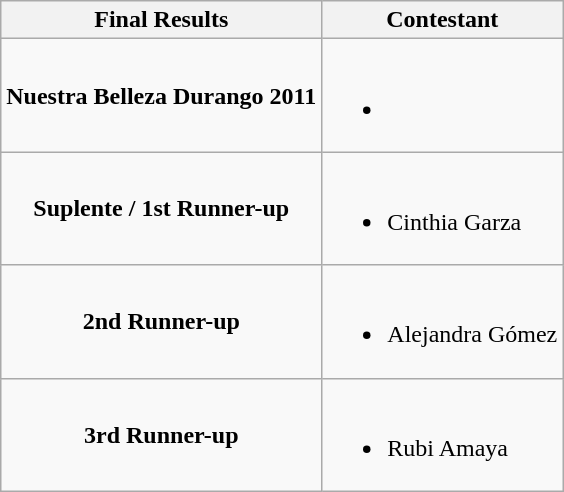<table class="wikitable">
<tr>
<th>Final Results</th>
<th>Contestant</th>
</tr>
<tr>
<td align="center"><strong>Nuestra Belleza Durango 2011</strong></td>
<td><br><ul><li><strong></strong></li></ul></td>
</tr>
<tr>
<td align="center"><strong>Suplente / 1st Runner-up</strong></td>
<td><br><ul><li>Cinthia Garza</li></ul></td>
</tr>
<tr>
<td align="center"><strong>2nd Runner-up</strong></td>
<td><br><ul><li>Alejandra Gómez</li></ul></td>
</tr>
<tr>
<td align="center"><strong>3rd Runner-up</strong></td>
<td><br><ul><li>Rubi Amaya</li></ul></td>
</tr>
</table>
